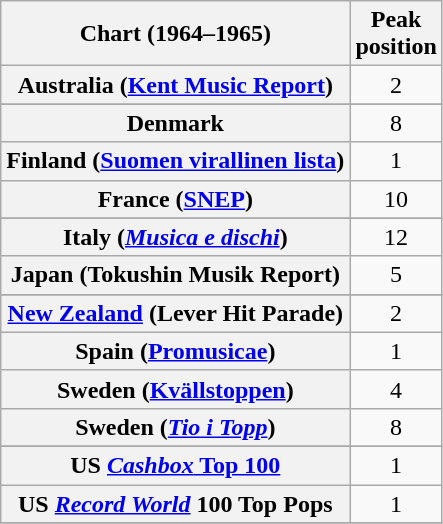<table class="wikitable sortable plainrowheaders" style="text-align:center">
<tr>
<th scope="col">Chart (1964–1965)</th>
<th scope="col">Peak<br>position</th>
</tr>
<tr>
<th scope="row">Australia (<a href='#'>Kent Music Report</a>)</th>
<td>2</td>
</tr>
<tr>
</tr>
<tr>
</tr>
<tr>
</tr>
<tr>
<th scope="row">Denmark</th>
<td>8</td>
</tr>
<tr>
<th scope="row">Finland (<a href='#'>Suomen virallinen lista</a>)</th>
<td>1</td>
</tr>
<tr>
<th scope="row">France (<a href='#'>SNEP</a>)</th>
<td>10</td>
</tr>
<tr>
</tr>
<tr>
<th scope="row">Italy (<em><a href='#'>Musica e dischi</a></em>)</th>
<td>12</td>
</tr>
<tr>
<th scope="row">Japan (Tokushin Musik Report)</th>
<td>5</td>
</tr>
<tr>
</tr>
<tr>
<th scope="row"><a href='#'>New Zealand</a> (Lever Hit Parade)</th>
<td>2</td>
</tr>
<tr>
<th scope="row">Spain (<a href='#'>Promusicae</a>)</th>
<td>1</td>
</tr>
<tr>
<th scope="row">Sweden (<a href='#'>Kvällstoppen</a>)</th>
<td>4</td>
</tr>
<tr>
<th scope="row">Sweden (<em><a href='#'>Tio i Topp</a></em>)</th>
<td>8</td>
</tr>
<tr>
</tr>
<tr>
</tr>
<tr>
<th scope="row">US <a href='#'><em>Cashbox</em> Top 100</a></th>
<td>1</td>
</tr>
<tr>
<th scope="row">US <em><a href='#'>Record World</a></em> 100 Top Pops</th>
<td>1</td>
</tr>
<tr>
</tr>
</table>
